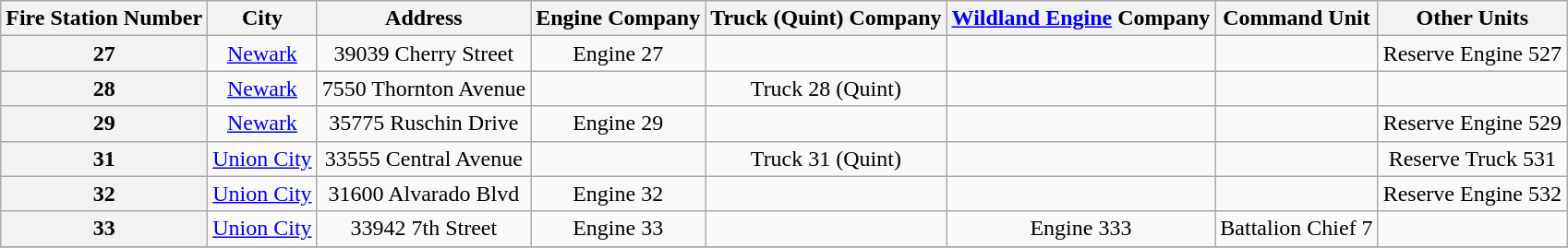<table class="wikitable" style="text-align: center;">
<tr>
<th>Fire Station Number</th>
<th>City</th>
<th>Address</th>
<th>Engine Company</th>
<th>Truck (Quint) Company</th>
<th><a href='#'>Wildland Engine</a> Company</th>
<th>Command Unit</th>
<th>Other Units</th>
</tr>
<tr>
<th>27</th>
<td><a href='#'>Newark</a></td>
<td>39039 Cherry Street</td>
<td>Engine 27</td>
<td></td>
<td></td>
<td></td>
<td>Reserve Engine 527</td>
</tr>
<tr>
<th>28</th>
<td><a href='#'>Newark</a></td>
<td>7550 Thornton Avenue</td>
<td></td>
<td>Truck 28 (Quint)</td>
<td></td>
<td></td>
<td></td>
</tr>
<tr>
<th>29</th>
<td><a href='#'>Newark</a></td>
<td>35775 Ruschin Drive</td>
<td>Engine 29</td>
<td></td>
<td></td>
<td></td>
<td>Reserve Engine 529</td>
</tr>
<tr>
<th>31</th>
<td><a href='#'>Union City</a></td>
<td>33555 Central Avenue</td>
<td></td>
<td>Truck 31 (Quint)</td>
<td></td>
<td></td>
<td>Reserve Truck 531</td>
</tr>
<tr>
<th>32</th>
<td><a href='#'>Union City</a></td>
<td>31600 Alvarado Blvd</td>
<td>Engine 32</td>
<td></td>
<td></td>
<td></td>
<td>Reserve Engine 532</td>
</tr>
<tr>
<th>33</th>
<td><a href='#'>Union City</a></td>
<td>33942 7th Street</td>
<td>Engine 33</td>
<td></td>
<td>Engine 333</td>
<td>Battalion Chief 7</td>
<td></td>
</tr>
<tr>
</tr>
</table>
